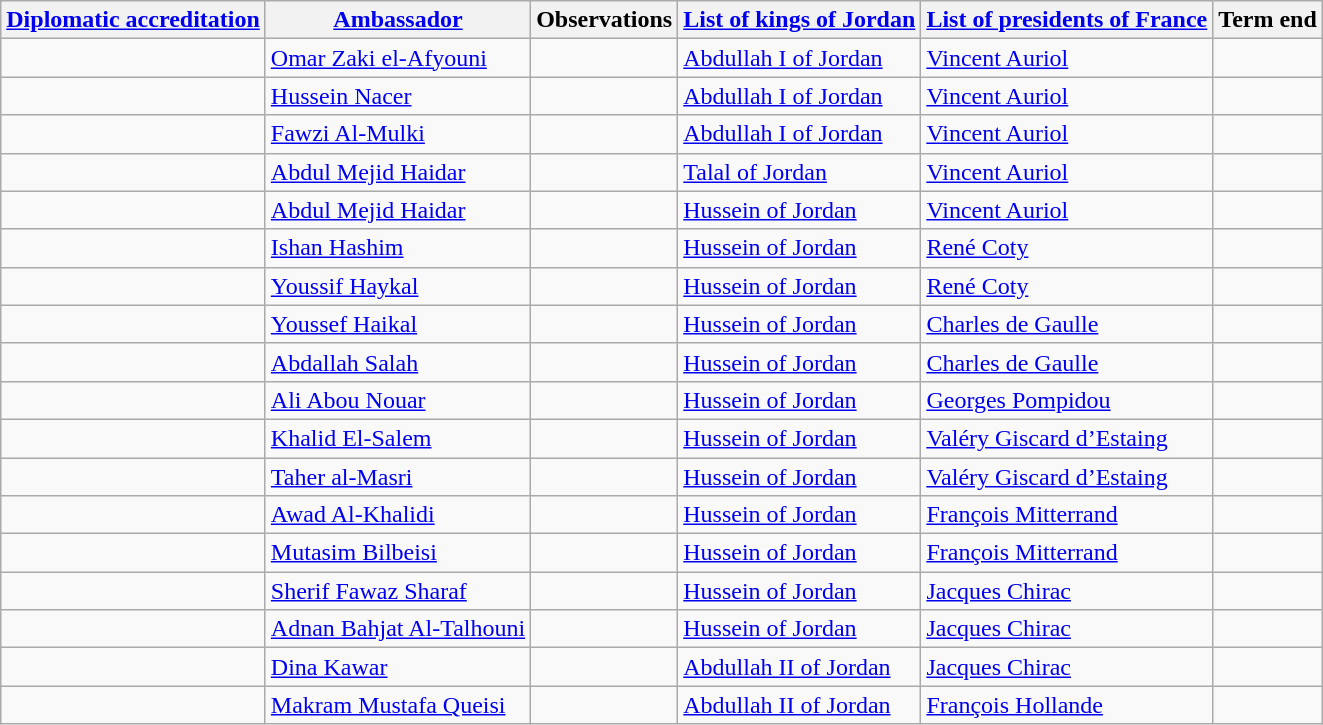<table class="wikitable sortable">
<tr>
<th><a href='#'>Diplomatic accreditation</a></th>
<th><a href='#'>Ambassador</a></th>
<th>Observations</th>
<th><a href='#'>List of kings of Jordan</a></th>
<th><a href='#'>List of presidents of France</a></th>
<th>Term end</th>
</tr>
<tr>
<td></td>
<td><a href='#'>Omar Zaki el-Afyouni</a></td>
<td></td>
<td><a href='#'>Abdullah I of Jordan</a></td>
<td><a href='#'>Vincent Auriol</a></td>
<td></td>
</tr>
<tr>
<td></td>
<td><a href='#'>Hussein Nacer</a></td>
<td></td>
<td><a href='#'>Abdullah I of Jordan</a></td>
<td><a href='#'>Vincent Auriol</a></td>
<td></td>
</tr>
<tr>
<td></td>
<td><a href='#'>Fawzi Al-Mulki</a></td>
<td></td>
<td><a href='#'>Abdullah I of Jordan</a></td>
<td><a href='#'>Vincent Auriol</a></td>
<td></td>
</tr>
<tr>
<td></td>
<td><a href='#'>Abdul Mejid Haidar</a></td>
<td></td>
<td><a href='#'>Talal of Jordan</a></td>
<td><a href='#'>Vincent Auriol</a></td>
<td></td>
</tr>
<tr>
<td></td>
<td><a href='#'>Abdul Mejid Haidar</a></td>
<td></td>
<td><a href='#'>Hussein of Jordan</a></td>
<td><a href='#'>Vincent Auriol</a></td>
<td></td>
</tr>
<tr>
<td></td>
<td><a href='#'>Ishan Hashim</a></td>
<td></td>
<td><a href='#'>Hussein of Jordan</a></td>
<td><a href='#'>René Coty</a></td>
<td></td>
</tr>
<tr>
<td></td>
<td><a href='#'>Youssif Haykal</a></td>
<td></td>
<td><a href='#'>Hussein of Jordan</a></td>
<td><a href='#'>René Coty</a></td>
<td></td>
</tr>
<tr>
<td></td>
<td><a href='#'>Youssef Haikal</a></td>
<td></td>
<td><a href='#'>Hussein of Jordan</a></td>
<td><a href='#'>Charles de Gaulle</a></td>
<td></td>
</tr>
<tr>
<td></td>
<td><a href='#'>Abdallah Salah</a></td>
<td></td>
<td><a href='#'>Hussein of Jordan</a></td>
<td><a href='#'>Charles de Gaulle</a></td>
<td></td>
</tr>
<tr>
<td></td>
<td><a href='#'>Ali Abou Nouar</a></td>
<td></td>
<td><a href='#'>Hussein of Jordan</a></td>
<td><a href='#'>Georges Pompidou</a></td>
<td></td>
</tr>
<tr>
<td></td>
<td><a href='#'>Khalid El-Salem</a></td>
<td></td>
<td><a href='#'>Hussein of Jordan</a></td>
<td><a href='#'>Valéry Giscard d’Estaing</a></td>
<td></td>
</tr>
<tr>
<td></td>
<td><a href='#'>Taher al-Masri</a></td>
<td></td>
<td><a href='#'>Hussein of Jordan</a></td>
<td><a href='#'>Valéry Giscard d’Estaing</a></td>
<td></td>
</tr>
<tr>
<td></td>
<td><a href='#'>Awad Al-Khalidi</a></td>
<td></td>
<td><a href='#'>Hussein of Jordan</a></td>
<td><a href='#'>François Mitterrand</a></td>
<td></td>
</tr>
<tr>
<td></td>
<td><a href='#'>Mutasim Bilbeisi</a></td>
<td></td>
<td><a href='#'>Hussein of Jordan</a></td>
<td><a href='#'>François Mitterrand</a></td>
<td></td>
</tr>
<tr>
<td></td>
<td><a href='#'>Sherif Fawaz Sharaf</a></td>
<td></td>
<td><a href='#'>Hussein of Jordan</a></td>
<td><a href='#'>Jacques Chirac</a></td>
<td></td>
</tr>
<tr>
<td></td>
<td><a href='#'>Adnan Bahjat Al-Talhouni</a></td>
<td></td>
<td><a href='#'>Hussein of Jordan</a></td>
<td><a href='#'>Jacques Chirac</a></td>
<td></td>
</tr>
<tr>
<td></td>
<td><a href='#'>Dina Kawar</a></td>
<td></td>
<td><a href='#'>Abdullah II of Jordan</a></td>
<td><a href='#'>Jacques Chirac</a></td>
<td></td>
</tr>
<tr>
<td></td>
<td><a href='#'>Makram Mustafa Queisi</a></td>
<td></td>
<td><a href='#'>Abdullah II of Jordan</a></td>
<td><a href='#'>François Hollande</a></td>
<td></td>
</tr>
</table>
